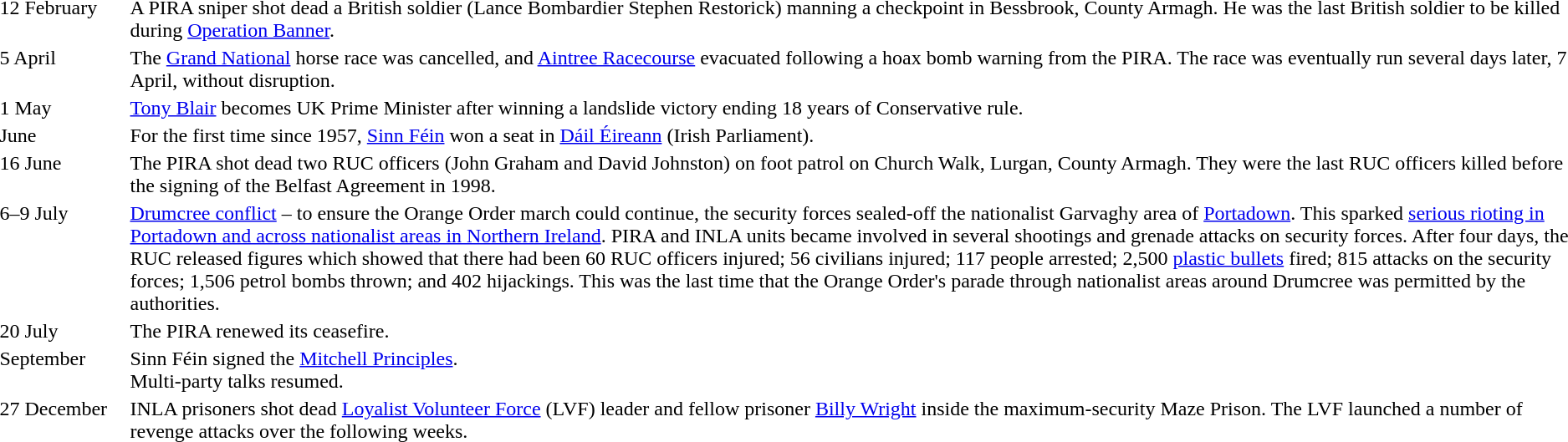<table width=100%>
<tr>
<td style="width:100px; vertical-align:top;">12 February</td>
<td>A PIRA sniper shot dead a British soldier (Lance Bombardier Stephen Restorick) manning a checkpoint in Bessbrook, County Armagh. He was the last British soldier to be killed during <a href='#'>Operation Banner</a>.</td>
</tr>
<tr>
<td valign="top">5 April</td>
<td>The <a href='#'>Grand National</a> horse race was cancelled, and <a href='#'>Aintree Racecourse</a> evacuated following a hoax bomb warning from the PIRA. The race was eventually run several days later, 7 April, without disruption.</td>
</tr>
<tr>
<td valign="top">1 May</td>
<td><a href='#'>Tony Blair</a> becomes UK Prime Minister after winning a landslide victory ending 18 years of Conservative rule.</td>
</tr>
<tr>
<td valign="top">June</td>
<td>For the first time since 1957, <a href='#'>Sinn Féin</a> won a seat in <a href='#'>Dáil Éireann</a> (Irish Parliament).</td>
</tr>
<tr>
<td valign="top">16 June</td>
<td>The PIRA shot dead two RUC officers (John Graham and David Johnston) on foot patrol on Church Walk, Lurgan, County Armagh. They were the last RUC officers killed before the signing of the Belfast Agreement in 1998.</td>
</tr>
<tr>
<td valign="top">6–9 July</td>
<td><a href='#'>Drumcree conflict</a> – to ensure the Orange Order march could continue, the security forces sealed-off the nationalist Garvaghy area of <a href='#'>Portadown</a>. This sparked <a href='#'>serious rioting in Portadown and across nationalist areas in Northern Ireland</a>. PIRA and INLA units became involved in several shootings and grenade attacks on security forces. After four days, the RUC released figures which showed that there had been 60 RUC officers injured; 56 civilians injured; 117 people arrested; 2,500 <a href='#'>plastic bullets</a> fired; 815 attacks on the security forces; 1,506 petrol bombs thrown; and 402 hijackings. This was the last time that the Orange Order's parade through nationalist areas around Drumcree was permitted by the authorities.</td>
</tr>
<tr>
<td valign="top">20 July</td>
<td>The PIRA renewed its ceasefire.</td>
</tr>
<tr>
<td valign="top">September</td>
<td>Sinn Féin signed the <a href='#'>Mitchell Principles</a>.<br>Multi-party talks resumed.</td>
</tr>
<tr>
<td valign="top">27 December</td>
<td>INLA prisoners shot dead <a href='#'>Loyalist Volunteer Force</a> (LVF) leader and fellow prisoner <a href='#'>Billy Wright</a> inside the maximum-security Maze Prison. The LVF launched a number of revenge attacks over the following weeks.</td>
</tr>
</table>
